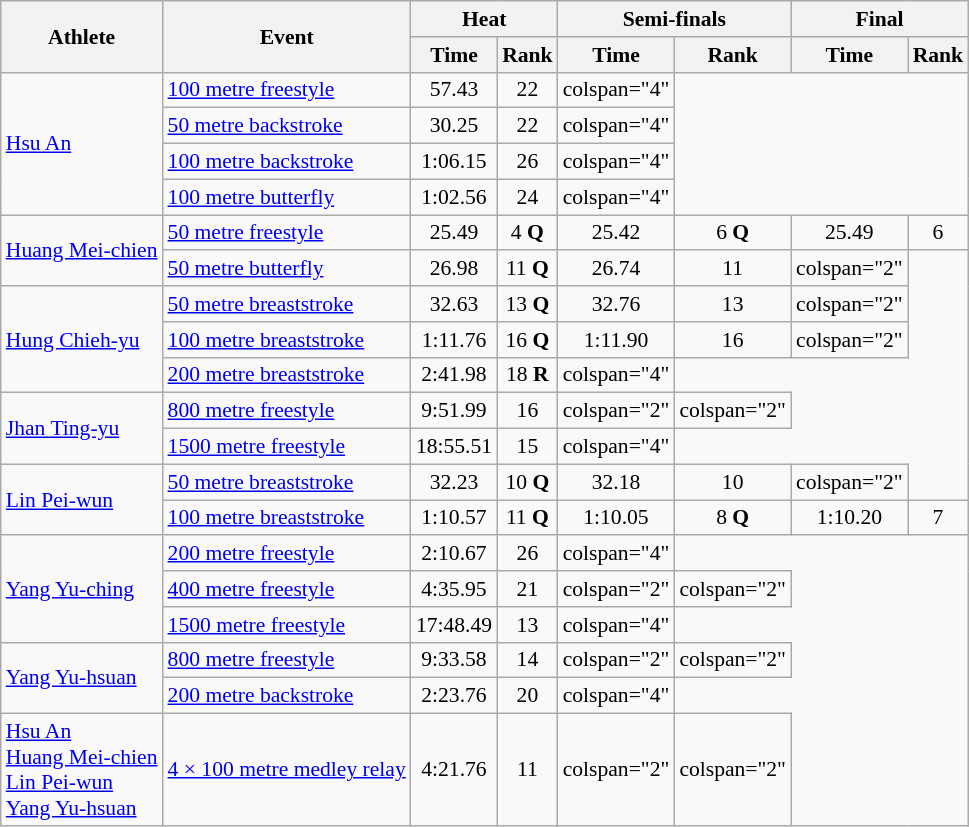<table class="wikitable" style="font-size:90%; text-align:center">
<tr>
<th rowspan="2">Athlete</th>
<th rowspan="2">Event</th>
<th colspan="2">Heat</th>
<th colspan="2">Semi-finals</th>
<th colspan="2">Final</th>
</tr>
<tr>
<th>Time</th>
<th>Rank</th>
<th>Time</th>
<th>Rank</th>
<th>Time</th>
<th>Rank</th>
</tr>
<tr>
<td align="left" rowspan="4"><a href='#'>Hsu An</a></td>
<td align="left"><a href='#'>100 metre freestyle</a></td>
<td>57.43</td>
<td>22</td>
<td>colspan="4" </td>
</tr>
<tr>
<td align="left"><a href='#'>50 metre backstroke</a></td>
<td>30.25</td>
<td>22</td>
<td>colspan="4" </td>
</tr>
<tr>
<td align="left"><a href='#'>100 metre backstroke</a></td>
<td>1:06.15</td>
<td>26</td>
<td>colspan="4" </td>
</tr>
<tr>
<td align="left"><a href='#'>100 metre butterfly</a></td>
<td>1:02.56</td>
<td>24</td>
<td>colspan="4" </td>
</tr>
<tr>
<td align="left" rowspan="2"><a href='#'>Huang Mei-chien</a></td>
<td align="left"><a href='#'>50 metre freestyle</a></td>
<td>25.49 <strong></strong></td>
<td>4 <strong>Q</strong></td>
<td>25.42 <strong></strong></td>
<td>6 <strong>Q</strong></td>
<td>25.49</td>
<td>6</td>
</tr>
<tr>
<td align="left"><a href='#'>50 metre butterfly</a></td>
<td>26.98</td>
<td>11 <strong>Q</strong></td>
<td>26.74</td>
<td>11</td>
<td>colspan="2" </td>
</tr>
<tr>
<td align="left" rowspan="3"><a href='#'>Hung Chieh-yu</a></td>
<td align="left"><a href='#'>50 metre breaststroke</a></td>
<td>32.63</td>
<td>13 <strong>Q</strong></td>
<td>32.76</td>
<td>13</td>
<td>colspan="2" </td>
</tr>
<tr>
<td align="left"><a href='#'>100 metre breaststroke</a></td>
<td>1:11.76</td>
<td>16 <strong>Q</strong></td>
<td>1:11.90</td>
<td>16</td>
<td>colspan="2" </td>
</tr>
<tr>
<td align="left"><a href='#'>200 metre breaststroke</a></td>
<td>2:41.98</td>
<td>18 <strong>R</strong></td>
<td>colspan="4" </td>
</tr>
<tr>
<td align="left" rowspan="2"><a href='#'>Jhan Ting-yu</a></td>
<td align="left"><a href='#'>800 metre freestyle</a></td>
<td>9:51.99</td>
<td>16</td>
<td>colspan="2" </td>
<td>colspan="2" </td>
</tr>
<tr>
<td align="left"><a href='#'>1500 metre freestyle</a></td>
<td>18:55.51</td>
<td>15</td>
<td>colspan="4" </td>
</tr>
<tr>
<td align="left" rowspan="2"><a href='#'>Lin Pei-wun</a></td>
<td align="left"><a href='#'>50 metre breaststroke</a></td>
<td>32.23</td>
<td>10 <strong>Q</strong></td>
<td>32.18</td>
<td>10</td>
<td>colspan="2" </td>
</tr>
<tr>
<td align="left"><a href='#'>100 metre breaststroke</a></td>
<td>1:10.57</td>
<td>11 <strong>Q</strong></td>
<td>1:10.05</td>
<td>8 <strong>Q</strong></td>
<td>1:10.20</td>
<td>7</td>
</tr>
<tr>
<td align="left" rowspan="3"><a href='#'>Yang Yu-ching</a></td>
<td align="left"><a href='#'>200 metre freestyle</a></td>
<td>2:10.67</td>
<td>26</td>
<td>colspan="4" </td>
</tr>
<tr>
<td align="left"><a href='#'>400 metre freestyle</a></td>
<td>4:35.95</td>
<td>21</td>
<td>colspan="2" </td>
<td>colspan="2" </td>
</tr>
<tr>
<td align="left"><a href='#'>1500 metre freestyle</a></td>
<td>17:48.49</td>
<td>13</td>
<td>colspan="4" </td>
</tr>
<tr>
<td align="left" rowspan="2"><a href='#'>Yang Yu-hsuan</a></td>
<td align="left"><a href='#'>800 metre freestyle</a></td>
<td>9:33.58</td>
<td>14</td>
<td>colspan="2" </td>
<td>colspan="2" </td>
</tr>
<tr>
<td align="left"><a href='#'>200 metre backstroke</a></td>
<td>2:23.76</td>
<td>20</td>
<td>colspan="4" </td>
</tr>
<tr>
<td align="left"><a href='#'>Hsu An</a><br><a href='#'>Huang Mei-chien</a><br><a href='#'>Lin Pei-wun</a><br><a href='#'>Yang Yu-hsuan</a></td>
<td align="left"><a href='#'>4 × 100 metre medley relay</a></td>
<td>4:21.76</td>
<td>11</td>
<td>colspan="2" </td>
<td>colspan="2" </td>
</tr>
</table>
